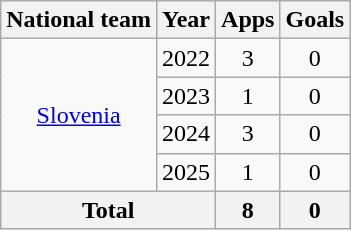<table class="wikitable" style="text-align:center">
<tr>
<th>National team</th>
<th>Year</th>
<th>Apps</th>
<th>Goals</th>
</tr>
<tr>
<td rowspan="4"><a href='#'>Slovenia</a></td>
<td>2022</td>
<td>3</td>
<td>0</td>
</tr>
<tr>
<td>2023</td>
<td>1</td>
<td>0</td>
</tr>
<tr>
<td>2024</td>
<td>3</td>
<td>0</td>
</tr>
<tr>
<td>2025</td>
<td>1</td>
<td>0</td>
</tr>
<tr>
<th colspan="2">Total</th>
<th>8</th>
<th>0</th>
</tr>
</table>
